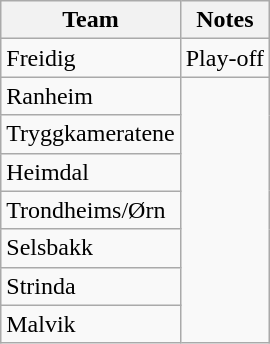<table class="wikitable">
<tr>
<th>Team</th>
<th>Notes</th>
</tr>
<tr>
<td>Freidig</td>
<td>Play-off</td>
</tr>
<tr>
<td>Ranheim</td>
</tr>
<tr>
<td>Tryggkameratene</td>
</tr>
<tr>
<td>Heimdal</td>
</tr>
<tr>
<td>Trondheims/Ørn</td>
</tr>
<tr>
<td>Selsbakk</td>
</tr>
<tr>
<td>Strinda</td>
</tr>
<tr>
<td>Malvik</td>
</tr>
</table>
